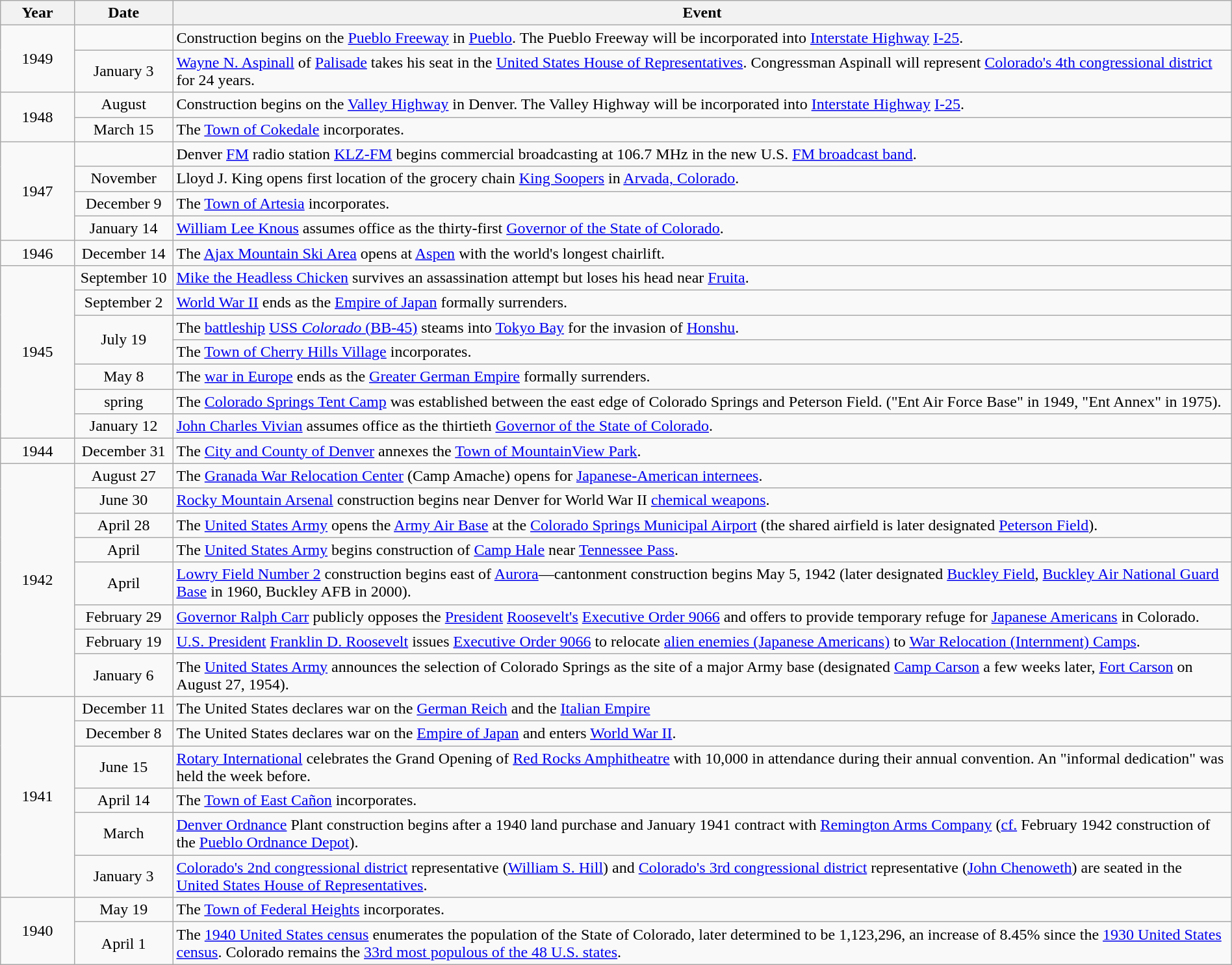<table class="wikitable" style="width:100%;">
<tr>
<th style="width:6%">Year</th>
<th style="width:8%">Date</th>
<th style="width:86%">Event</th>
</tr>
<tr>
<td align=center rowspan=2>1949</td>
<td align=center></td>
<td>Construction begins on the <a href='#'>Pueblo Freeway</a> in <a href='#'>Pueblo</a>. The Pueblo Freeway will be incorporated into <a href='#'>Interstate Highway</a> <a href='#'>I-25</a>.</td>
</tr>
<tr>
<td align=center>January 3</td>
<td><a href='#'>Wayne N. Aspinall</a> of <a href='#'>Palisade</a> takes his seat in the <a href='#'>United States House of Representatives</a>. Congressman Aspinall will represent <a href='#'>Colorado's 4th congressional district</a> for 24 years.</td>
</tr>
<tr>
<td align=center rowspan=2>1948</td>
<td align=center>August</td>
<td>Construction begins on the <a href='#'>Valley Highway</a> in Denver. The Valley Highway will be incorporated into <a href='#'>Interstate Highway</a> <a href='#'>I-25</a>.</td>
</tr>
<tr>
<td align=center>March 15</td>
<td>The <a href='#'>Town of Cokedale</a> incorporates.</td>
</tr>
<tr>
<td align=center rowspan=4>1947</td>
<td align=center></td>
<td>Denver <a href='#'>FM</a> radio station <a href='#'>KLZ-FM</a> begins commercial broadcasting at 106.7 MHz in the new U.S. <a href='#'>FM broadcast band</a>.</td>
</tr>
<tr>
<td align=center>November</td>
<td>Lloyd J. King opens first location of the grocery chain <a href='#'>King Soopers</a> in <a href='#'>Arvada, Colorado</a>.</td>
</tr>
<tr>
<td align=center>December 9</td>
<td>The <a href='#'>Town of Artesia</a> incorporates.</td>
</tr>
<tr>
<td align=center>January 14</td>
<td><a href='#'>William Lee Knous</a> assumes office as the thirty-first <a href='#'>Governor of the State of Colorado</a>.</td>
</tr>
<tr>
<td align=center rowspan=1>1946</td>
<td align=center>December 14</td>
<td>The <a href='#'>Ajax Mountain Ski Area</a> opens at <a href='#'>Aspen</a> with the world's longest chairlift.</td>
</tr>
<tr>
<td align=center rowspan=7>1945</td>
<td align=center>September 10</td>
<td><a href='#'>Mike the Headless Chicken</a> survives an assassination attempt but loses his head near <a href='#'>Fruita</a>.</td>
</tr>
<tr>
<td align=center>September 2</td>
<td><a href='#'>World War II</a> ends as the <a href='#'>Empire of Japan</a> formally surrenders.</td>
</tr>
<tr>
<td align=center rowspan=2>July 19</td>
<td>The <a href='#'>battleship</a> <a href='#'>USS <em>Colorado</em> (BB-45)</a> steams into <a href='#'>Tokyo Bay</a> for the invasion of <a href='#'>Honshu</a>.</td>
</tr>
<tr>
<td>The <a href='#'>Town of Cherry Hills Village</a> incorporates.</td>
</tr>
<tr>
<td align=center>May 8</td>
<td>The <a href='#'>war in Europe</a> ends as the <a href='#'>Greater German Empire</a> formally surrenders.</td>
</tr>
<tr>
<td align=center>spring</td>
<td>The <a href='#'>Colorado Springs Tent Camp</a> was established between the east edge of Colorado Springs and Peterson Field. ("Ent Air Force Base" in 1949, "Ent Annex" in 1975).</td>
</tr>
<tr>
<td align=center>January 12</td>
<td><a href='#'>John Charles Vivian</a> assumes office as the thirtieth <a href='#'>Governor of the State of Colorado</a>.</td>
</tr>
<tr>
<td align=center rowspan=1>1944</td>
<td align=center>December 31</td>
<td>The <a href='#'>City and County of Denver</a> annexes the <a href='#'>Town of MountainView Park</a>.</td>
</tr>
<tr>
<td align=center rowspan=8>1942</td>
<td align=center>August 27</td>
<td>The <a href='#'>Granada War Relocation Center</a> (Camp Amache) opens for <a href='#'>Japanese-American internees</a>.</td>
</tr>
<tr>
<td align=center>June 30</td>
<td><a href='#'>Rocky Mountain Arsenal</a> construction begins near Denver for World War II <a href='#'>chemical weapons</a>.</td>
</tr>
<tr>
<td align=center>April 28</td>
<td>The <a href='#'>United States Army</a> opens the <a href='#'>Army Air Base</a> at the <a href='#'>Colorado Springs Municipal Airport</a> (the shared airfield is later designated <a href='#'>Peterson Field</a>).</td>
</tr>
<tr>
<td align=center>April</td>
<td>The <a href='#'>United States Army</a> begins construction of <a href='#'>Camp Hale</a> near <a href='#'>Tennessee Pass</a>.</td>
</tr>
<tr>
<td align=center>April</td>
<td><a href='#'>Lowry Field Number 2</a> construction begins east of <a href='#'>Aurora</a>—cantonment construction begins May 5, 1942 (later designated <a href='#'>Buckley Field</a>, <a href='#'>Buckley Air National Guard Base</a> in 1960, Buckley AFB in 2000).</td>
</tr>
<tr>
<td align=center>February 29</td>
<td><a href='#'>Governor Ralph Carr</a> publicly opposes the <a href='#'>President</a> <a href='#'>Roosevelt's</a> <a href='#'>Executive Order 9066</a> and offers to provide temporary refuge for <a href='#'>Japanese Americans</a> in Colorado.</td>
</tr>
<tr>
<td align=center>February 19</td>
<td><a href='#'>U.S. President</a> <a href='#'>Franklin D. Roosevelt</a> issues <a href='#'>Executive Order 9066</a> to relocate <a href='#'>alien enemies (Japanese Americans)</a> to <a href='#'>War Relocation (Internment) Camps</a>.</td>
</tr>
<tr>
<td align=center>January 6</td>
<td>The <a href='#'>United States Army</a> announces the selection of Colorado Springs as the site of a major Army base (designated <a href='#'>Camp Carson</a> a few weeks later, <a href='#'>Fort Carson</a> on August 27, 1954).</td>
</tr>
<tr>
<td align=center rowspan=6>1941</td>
<td align=center>December 11</td>
<td>The United States declares war on the <a href='#'>German Reich</a> and the <a href='#'>Italian Empire</a></td>
</tr>
<tr>
<td align=center>December 8</td>
<td>The United States declares war on the <a href='#'>Empire of Japan</a> and enters <a href='#'>World War II</a>.</td>
</tr>
<tr>
<td align=center>June 15</td>
<td><a href='#'>Rotary International</a> celebrates the Grand Opening of <a href='#'>Red Rocks Amphitheatre</a> with 10,000 in attendance during their annual convention. An "informal dedication" was held the week before.</td>
</tr>
<tr>
<td align=center>April 14</td>
<td>The <a href='#'>Town of East Cañon</a> incorporates.</td>
</tr>
<tr>
<td align=center>March</td>
<td><a href='#'>Denver Ordnance</a> Plant construction begins after a 1940 land purchase and January 1941 contract with <a href='#'>Remington Arms Company</a> (<a href='#'>cf.</a> February 1942 construction of the <a href='#'>Pueblo Ordnance Depot</a>).</td>
</tr>
<tr>
<td align=center>January 3</td>
<td><a href='#'>Colorado's 2nd congressional district</a> representative (<a href='#'>William S. Hill</a>) and <a href='#'>Colorado's 3rd congressional district</a> representative (<a href='#'>John Chenoweth</a>) are seated in the <a href='#'>United States House of Representatives</a>.</td>
</tr>
<tr>
<td align=center rowspan=2>1940</td>
<td align=center>May 19</td>
<td>The <a href='#'>Town of Federal Heights</a> incorporates.</td>
</tr>
<tr>
<td align=center>April 1</td>
<td>The <a href='#'>1940 United States census</a> enumerates the population of the State of Colorado, later determined to be 1,123,296, an increase of 8.45% since the <a href='#'>1930 United States census</a>. Colorado remains the <a href='#'>33rd most populous of the 48 U.S. states</a>.</td>
</tr>
</table>
